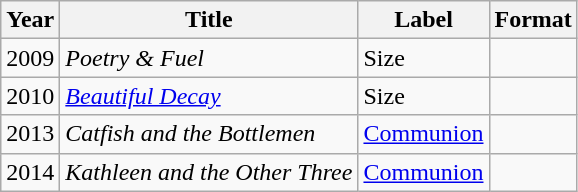<table class="wikitable">
<tr>
<th>Year</th>
<th>Title</th>
<th>Label</th>
<th>Format</th>
</tr>
<tr>
<td>2009</td>
<td><em>Poetry & Fuel</em></td>
<td>Size</td>
<td></td>
</tr>
<tr>
<td>2010</td>
<td><em><a href='#'>Beautiful Decay</a></em></td>
<td>Size</td>
<td></td>
</tr>
<tr>
<td>2013</td>
<td><em>Catfish and the Bottlemen</em></td>
<td><a href='#'>Communion</a></td>
<td></td>
</tr>
<tr>
<td>2014</td>
<td><em>Kathleen and the Other Three</em></td>
<td><a href='#'>Communion</a></td>
<td></td>
</tr>
</table>
